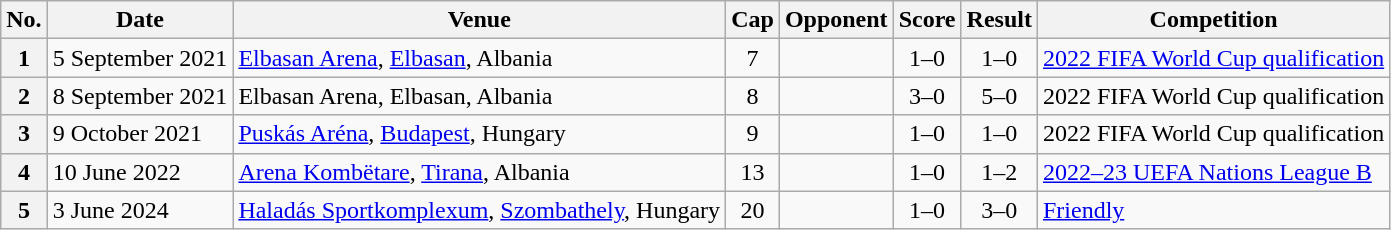<table class="wikitable sortable">
<tr>
<th>No.</th>
<th>Date</th>
<th>Venue</th>
<th>Cap</th>
<th>Opponent</th>
<th>Score</th>
<th>Result</th>
<th>Competition</th>
</tr>
<tr>
<th align=center>1</th>
<td>5 September 2021</td>
<td><a href='#'>Elbasan Arena</a>, <a href='#'>Elbasan</a>, Albania</td>
<td align=center>7</td>
<td></td>
<td align=center>1–0</td>
<td align=center>1–0</td>
<td><a href='#'>2022 FIFA World Cup qualification</a></td>
</tr>
<tr>
<th align=center>2</th>
<td>8 September 2021</td>
<td>Elbasan Arena, Elbasan, Albania</td>
<td align=center>8</td>
<td></td>
<td align=center>3–0</td>
<td align=center>5–0</td>
<td>2022 FIFA World Cup qualification</td>
</tr>
<tr>
<th align=center>3</th>
<td>9 October 2021</td>
<td><a href='#'>Puskás Aréna</a>, <a href='#'>Budapest</a>, Hungary</td>
<td align=center>9</td>
<td></td>
<td align=center>1–0</td>
<td align=center>1–0</td>
<td>2022 FIFA World Cup qualification</td>
</tr>
<tr>
<th align=center>4</th>
<td>10 June 2022</td>
<td><a href='#'>Arena Kombëtare</a>, <a href='#'>Tirana</a>, Albania</td>
<td align=center>13</td>
<td></td>
<td align=center>1–0</td>
<td align=center>1–2</td>
<td><a href='#'>2022–23 UEFA Nations League B</a></td>
</tr>
<tr>
<th align=center>5</th>
<td>3 June 2024</td>
<td><a href='#'>Haladás Sportkomplexum</a>, <a href='#'>Szombathely</a>, Hungary</td>
<td align=center>20</td>
<td></td>
<td align=center>1–0</td>
<td align=center>3–0</td>
<td><a href='#'>Friendly</a></td>
</tr>
</table>
